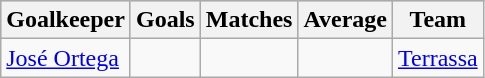<table class="wikitable sortable" class="wikitable">
<tr style="background:#ccc; text-align:center;">
<th>Goalkeeper</th>
<th>Goals</th>
<th>Matches</th>
<th>Average</th>
<th>Team</th>
</tr>
<tr>
<td> <a href='#'>José Ortega</a></td>
<td></td>
<td></td>
<td></td>
<td><a href='#'>Terrassa</a></td>
</tr>
</table>
